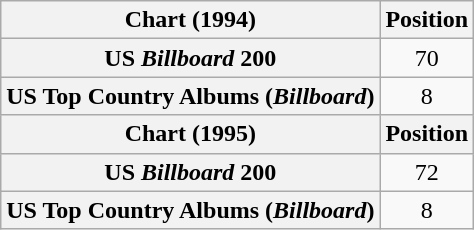<table class="wikitable plainrowheaders" style="text-align:center">
<tr>
<th scope="col">Chart (1994)</th>
<th scope="col">Position</th>
</tr>
<tr>
<th scope="row">US <em>Billboard</em> 200</th>
<td>70</td>
</tr>
<tr>
<th scope="row">US Top Country Albums (<em>Billboard</em>)</th>
<td>8</td>
</tr>
<tr>
<th scope="col">Chart (1995)</th>
<th scope="col">Position</th>
</tr>
<tr>
<th scope="row">US <em>Billboard</em> 200</th>
<td>72</td>
</tr>
<tr>
<th scope="row">US Top Country Albums (<em>Billboard</em>)</th>
<td>8</td>
</tr>
</table>
